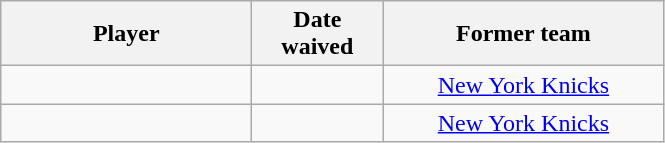<table class="wikitable sortable" style="text-align:center">
<tr>
<th style="width:160px">Player</th>
<th style="width:80px">Date waived</th>
<th style="width:180px">Former team</th>
</tr>
<tr>
<td align=left></td>
<td></td>
<td><a href='#'>New York Knicks</a></td>
</tr>
<tr>
<td align=left></td>
<td></td>
<td><a href='#'>New York Knicks</a></td>
</tr>
</table>
